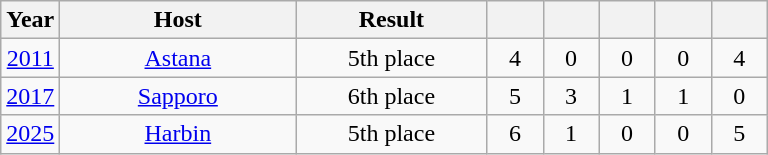<table class="wikitable" style="text-align:center">
<tr>
<th width=30>Year</th>
<th width=150>Host</th>
<th width=120>Result</th>
<th width=30></th>
<th width=30></th>
<th width=30></th>
<th width=30></th>
<th width=30></th>
</tr>
<tr>
<td><a href='#'>2011</a></td>
<td> <a href='#'>Astana</a></td>
<td>5th place</td>
<td>4</td>
<td>0</td>
<td>0</td>
<td>0</td>
<td>4</td>
</tr>
<tr>
<td><a href='#'>2017</a></td>
<td> <a href='#'>Sapporo</a></td>
<td>6th place<br></td>
<td>5</td>
<td>3</td>
<td>1</td>
<td>1</td>
<td>0</td>
</tr>
<tr>
<td><a href='#'>2025</a></td>
<td> <a href='#'>Harbin</a></td>
<td>5th place</td>
<td>6</td>
<td>1</td>
<td>0</td>
<td>0</td>
<td>5</td>
</tr>
</table>
